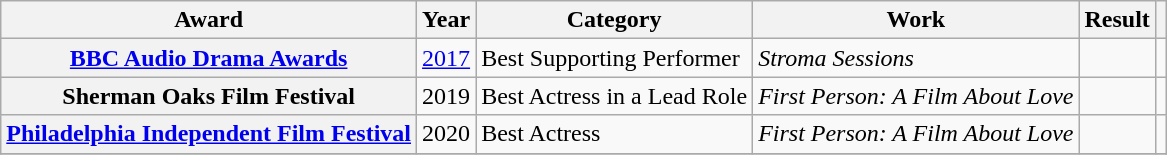<table class="wikitable plainrowheaders sortable" style="margin-right: 0;">
<tr>
<th scope="col">Award</th>
<th scope="col">Year</th>
<th scope="col">Category</th>
<th scope="col">Work</th>
<th scope="col">Result</th>
<th scope="col" class="unsortable"></th>
</tr>
<tr>
<th scope=row><a href='#'>BBC Audio Drama Awards</a></th>
<td><a href='#'>2017</a></td>
<td>Best Supporting Performer</td>
<td><em>Stroma Sessions</em></td>
<td></td>
<td></td>
</tr>
<tr>
<th scope=row>Sherman Oaks Film Festival</th>
<td>2019</td>
<td>Best Actress in a Lead Role</td>
<td><em>First Person: A Film About Love</em></td>
<td></td>
<td style="text-align:center;"></td>
</tr>
<tr>
<th><a href='#'>Philadelphia Independent Film Festival</a></th>
<td>2020</td>
<td>Best Actress</td>
<td><em>First Person: A Film About Love</em></td>
<td></td>
<td style="text-align:center;"></td>
</tr>
<tr>
</tr>
</table>
